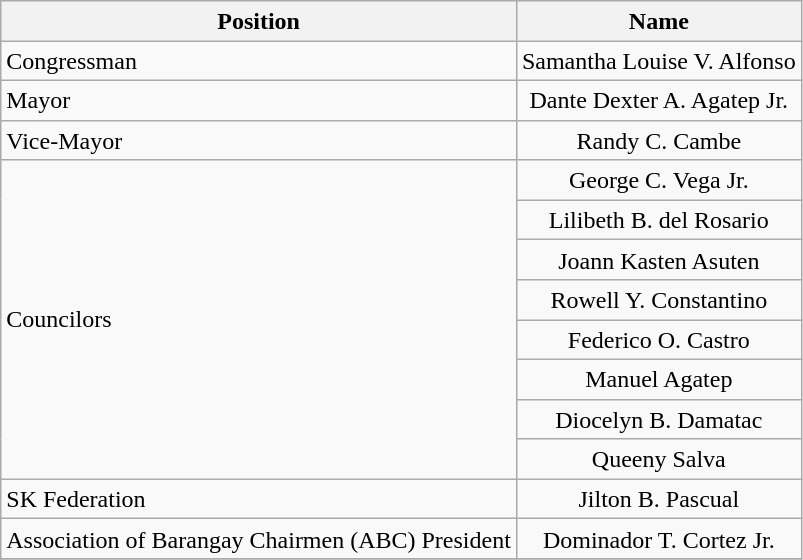<table class="wikitable" style="line-height:1.20em; font-size:100%;">
<tr>
<th>Position</th>
<th>Name</th>
</tr>
<tr>
<td>Congressman</td>
<td style="text-align:center;">Samantha Louise V. Alfonso</td>
</tr>
<tr>
<td>Mayor</td>
<td style="text-align:center;">Dante Dexter A. Agatep Jr.</td>
</tr>
<tr>
<td>Vice-Mayor</td>
<td style="text-align:center;">Randy C. Cambe</td>
</tr>
<tr>
<td rowspan=8>Councilors</td>
<td style="text-align:center;">George C. Vega Jr.</td>
</tr>
<tr>
<td style="text-align:center;">Lilibeth B. del Rosario</td>
</tr>
<tr>
<td style="text-align:center;">Joann Kasten Asuten</td>
</tr>
<tr>
<td style="text-align:center;">Rowell Y. Constantino</td>
</tr>
<tr>
<td style="text-align:center;">Federico O. Castro</td>
</tr>
<tr>
<td style="text-align:center;">Manuel Agatep</td>
</tr>
<tr>
<td style="text-align:center;">Diocelyn B. Damatac</td>
</tr>
<tr>
<td style="text-align:center;">Queeny Salva</td>
</tr>
<tr>
<td>SK Federation</td>
<td style="text-align:center;">Jilton B. Pascual</td>
</tr>
<tr>
<td>Association of Barangay Chairmen (ABC) President</td>
<td style="text-align:center;">Dominador T. Cortez Jr.</td>
</tr>
<tr>
</tr>
</table>
